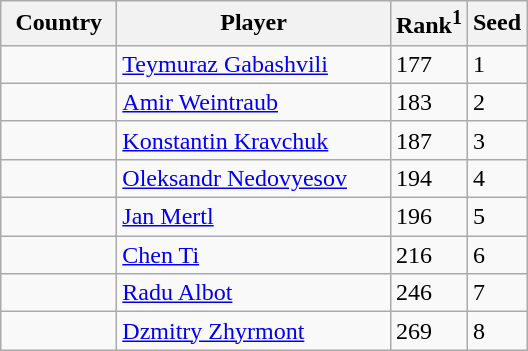<table class="sortable wikitable">
<tr>
<th width="70">Country</th>
<th width="175">Player</th>
<th>Rank<sup>1</sup></th>
<th>Seed</th>
</tr>
<tr>
<td></td>
<td><a href='#'>Teymuraz Gabashvili</a></td>
<td>177</td>
<td>1</td>
</tr>
<tr>
<td></td>
<td><a href='#'>Amir Weintraub</a></td>
<td>183</td>
<td>2</td>
</tr>
<tr>
<td></td>
<td><a href='#'>Konstantin Kravchuk</a></td>
<td>187</td>
<td>3</td>
</tr>
<tr>
<td></td>
<td><a href='#'>Oleksandr Nedovyesov</a></td>
<td>194</td>
<td>4</td>
</tr>
<tr>
<td></td>
<td><a href='#'>Jan Mertl</a></td>
<td>196</td>
<td>5</td>
</tr>
<tr>
<td></td>
<td><a href='#'>Chen Ti</a></td>
<td>216</td>
<td>6</td>
</tr>
<tr>
<td></td>
<td><a href='#'>Radu Albot</a></td>
<td>246</td>
<td>7</td>
</tr>
<tr>
<td></td>
<td><a href='#'>Dzmitry Zhyrmont</a></td>
<td>269</td>
<td>8</td>
</tr>
</table>
